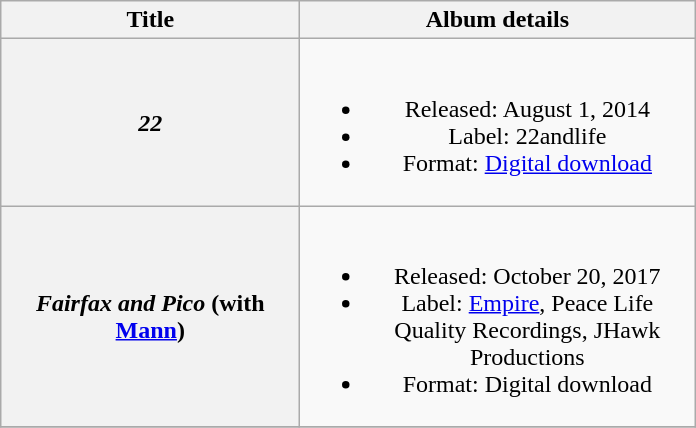<table class="wikitable plainrowheaders" style="text-align:center;">
<tr>
<th scope="col" rowspan="1" style="width:12em;">Title</th>
<th scope="col" rowspan="1" style="width:16em;">Album details</th>
</tr>
<tr>
<th scope="row"><em>22</em></th>
<td><br><ul><li>Released: August 1, 2014</li><li>Label: 22andlife</li><li>Format: <a href='#'>Digital download</a></li></ul></td>
</tr>
<tr>
<th scope="row"><em>Fairfax and Pico</em> (with <a href='#'>Mann</a>)</th>
<td><br><ul><li>Released: October 20, 2017</li><li>Label: <a href='#'>Empire</a>, Peace Life Quality Recordings, JHawk Productions</li><li>Format: Digital download</li></ul></td>
</tr>
<tr>
</tr>
</table>
